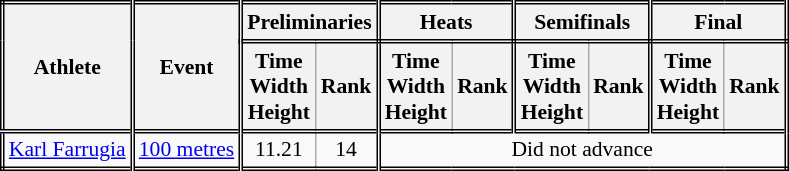<table class=wikitable style="font-size:90%; border: double;">
<tr>
<th rowspan="2" style="border-right:double">Athlete</th>
<th rowspan="2" style="border-right:double">Event</th>
<th colspan="2" style="border-right:double; border-bottom:double;">Preliminaries</th>
<th colspan="2" style="border-right:double; border-bottom:double;">Heats</th>
<th colspan="2" style="border-right:double; border-bottom:double;">Semifinals</th>
<th colspan="2" style="border-right:double; border-bottom:double;">Final</th>
</tr>
<tr>
<th>Time<br>Width<br>Height</th>
<th style="border-right:double">Rank</th>
<th>Time<br>Width<br>Height</th>
<th style="border-right:double">Rank</th>
<th>Time<br>Width<br>Height</th>
<th style="border-right:double">Rank</th>
<th>Time<br>Width<br>Height</th>
<th style="border-right:double">Rank</th>
</tr>
<tr style="border-top: double;">
<td style="border-right:double"><a href='#'>Karl Farrugia</a></td>
<td style="border-right:double"><a href='#'>100 metres</a></td>
<td align=center>11.21</td>
<td align=center style="border-right:double">14</td>
<td colspan="6" align=center>Did not advance</td>
</tr>
</table>
